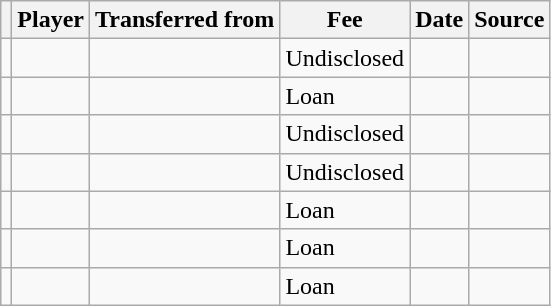<table class="wikitable sortable">
<tr>
<th scope=col></th>
<th scope=col>Player</th>
<th scope=col>Transferred from</th>
<th scope=col style="width:65px">Fee</th>
<th scope=col>Date</th>
<th scope=col>Source</th>
</tr>
<tr>
<td align=center></td>
<td></td>
<td></td>
<td>Undisclosed</td>
<td></td>
<td></td>
</tr>
<tr>
<td align=center></td>
<td></td>
<td></td>
<td>Loan</td>
<td></td>
<td></td>
</tr>
<tr>
<td align=center></td>
<td></td>
<td></td>
<td>Undisclosed</td>
<td></td>
<td></td>
</tr>
<tr>
<td align=center></td>
<td></td>
<td></td>
<td>Undisclosed</td>
<td></td>
<td></td>
</tr>
<tr>
<td align=center></td>
<td></td>
<td></td>
<td>Loan</td>
<td></td>
<td></td>
</tr>
<tr>
<td align=center></td>
<td></td>
<td></td>
<td>Loan</td>
<td></td>
<td></td>
</tr>
<tr>
<td align=center></td>
<td></td>
<td></td>
<td>Loan</td>
<td></td>
<td></td>
</tr>
</table>
